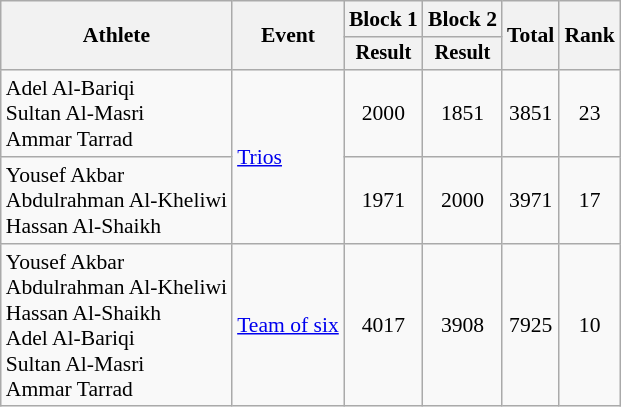<table class=wikitable style=font-size:90%;text-align:center>
<tr>
<th rowspan="2">Athlete</th>
<th rowspan="2">Event</th>
<th>Block 1</th>
<th>Block 2</th>
<th rowspan="2">Total</th>
<th rowspan="2">Rank</th>
</tr>
<tr style="font-size:95%">
<th>Result</th>
<th>Result</th>
</tr>
<tr>
<td align=left>Adel Al-Bariqi<br>Sultan Al-Masri<br>Ammar Tarrad</td>
<td align=left rowspan=2><a href='#'>Trios</a></td>
<td>2000</td>
<td>1851</td>
<td>3851</td>
<td>23</td>
</tr>
<tr>
<td align=left>Yousef Akbar<br>Abdulrahman Al-Kheliwi<br>Hassan Al-Shaikh</td>
<td>1971</td>
<td>2000</td>
<td>3971</td>
<td>17</td>
</tr>
<tr>
<td align=left>Yousef Akbar<br>Abdulrahman Al-Kheliwi<br>Hassan Al-Shaikh<br>Adel Al-Bariqi<br>Sultan Al-Masri<br>Ammar Tarrad</td>
<td align=left><a href='#'>Team of six</a></td>
<td>4017</td>
<td>3908</td>
<td>7925</td>
<td>10</td>
</tr>
</table>
